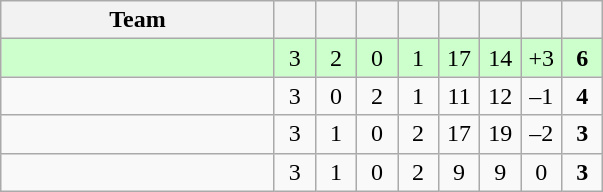<table class="wikitable" style="text-align: center;">
<tr>
<th style="width:175px;">Team</th>
<th width="20"></th>
<th width="20"></th>
<th width="20"></th>
<th width="20"></th>
<th width="20"></th>
<th width="20"></th>
<th width="20"></th>
<th width="20"></th>
</tr>
<tr style="background:#cfc;">
<td align=left></td>
<td>3</td>
<td>2</td>
<td>0</td>
<td>1</td>
<td>17</td>
<td>14</td>
<td>+3</td>
<td><strong>6</strong></td>
</tr>
<tr>
<td align=left></td>
<td>3</td>
<td>0</td>
<td>2</td>
<td>1</td>
<td>11</td>
<td>12</td>
<td>–1</td>
<td><strong>4</strong></td>
</tr>
<tr>
<td align=left></td>
<td>3</td>
<td>1</td>
<td>0</td>
<td>2</td>
<td>17</td>
<td>19</td>
<td>–2</td>
<td><strong>3</strong></td>
</tr>
<tr>
<td align=left></td>
<td>3</td>
<td>1</td>
<td>0</td>
<td>2</td>
<td>9</td>
<td>9</td>
<td>0</td>
<td><strong>3</strong></td>
</tr>
</table>
